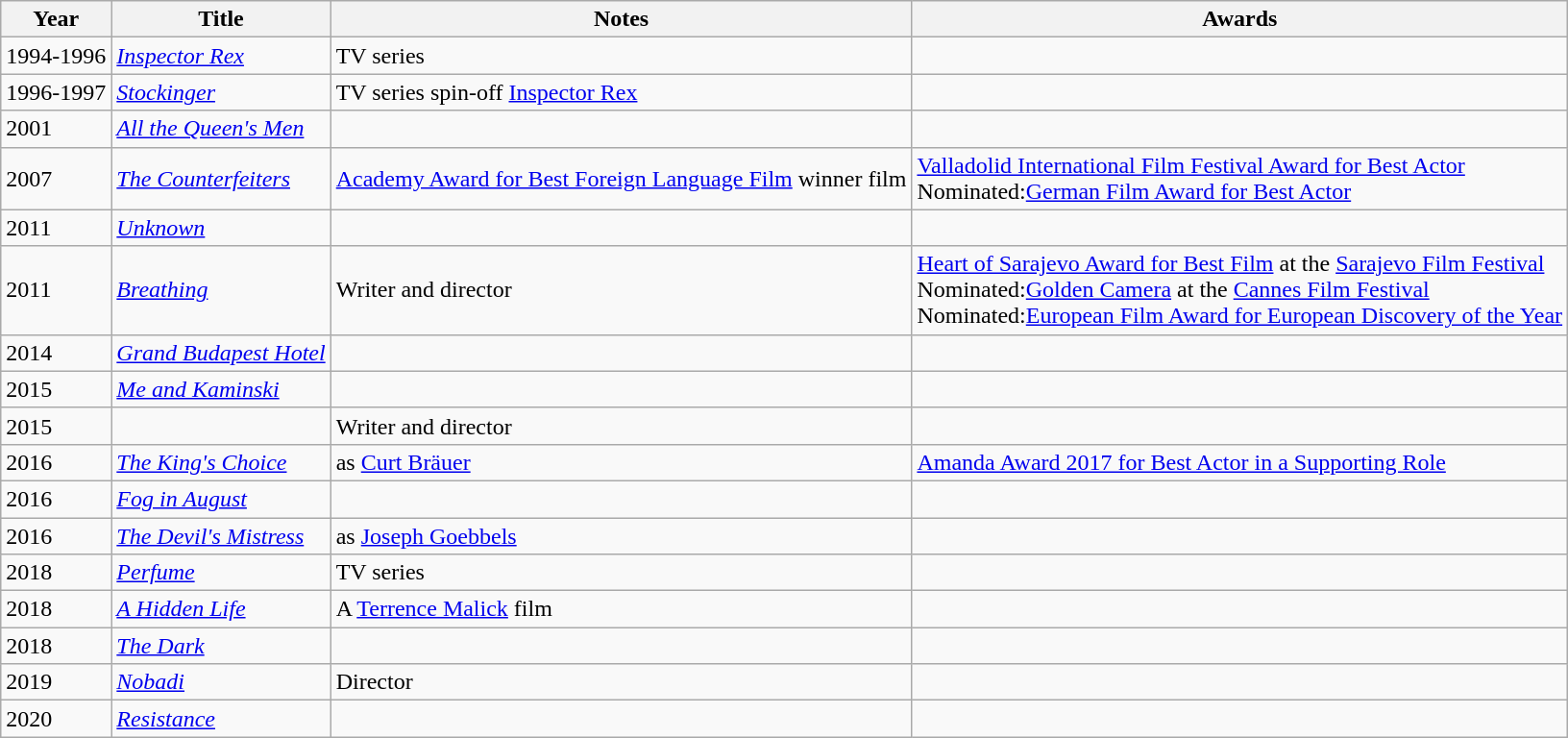<table class="wikitable sortable">
<tr>
<th>Year</th>
<th>Title</th>
<th>Notes</th>
<th>Awards</th>
</tr>
<tr>
<td>1994-1996</td>
<td><em><a href='#'>Inspector Rex</a></em></td>
<td>TV series</td>
<td></td>
</tr>
<tr>
<td>1996-1997</td>
<td><em><a href='#'>Stockinger</a></em></td>
<td>TV series spin-off <a href='#'>Inspector Rex</a></td>
<td></td>
</tr>
<tr>
<td>2001</td>
<td><em><a href='#'>All the Queen's Men</a></em></td>
<td></td>
<td></td>
</tr>
<tr>
<td>2007</td>
<td><em><a href='#'>The Counterfeiters</a></em></td>
<td><a href='#'>Academy Award for Best Foreign Language Film</a> winner film</td>
<td><a href='#'>Valladolid International Film Festival Award for Best Actor</a><br>Nominated:<a href='#'>German Film Award for Best Actor</a></td>
</tr>
<tr>
<td>2011</td>
<td><em><a href='#'>Unknown</a></em></td>
<td></td>
<td></td>
</tr>
<tr>
<td>2011</td>
<td><em><a href='#'>Breathing</a></em></td>
<td>Writer and director</td>
<td><a href='#'>Heart of Sarajevo Award for Best Film</a> at the <a href='#'>Sarajevo Film Festival</a><br> Nominated:<a href='#'>Golden Camera</a> at the <a href='#'>Cannes Film Festival</a><br> Nominated:<a href='#'>European Film Award for European Discovery of the Year</a></td>
</tr>
<tr>
<td>2014</td>
<td><em><a href='#'>Grand Budapest Hotel</a></em></td>
<td></td>
<td></td>
</tr>
<tr>
<td>2015</td>
<td><em><a href='#'>Me and Kaminski</a></em></td>
<td></td>
<td></td>
</tr>
<tr>
<td>2015</td>
<td><em></em></td>
<td>Writer and director</td>
<td></td>
</tr>
<tr>
<td>2016</td>
<td><em><a href='#'>The King's Choice</a></em></td>
<td>as <a href='#'>Curt Bräuer</a></td>
<td><a href='#'>Amanda Award 2017 for Best Actor in a Supporting Role</a></td>
</tr>
<tr>
<td>2016</td>
<td><em><a href='#'>Fog in August</a></em></td>
<td></td>
<td></td>
</tr>
<tr>
<td>2016</td>
<td><em><a href='#'>The Devil's Mistress</a></em></td>
<td>as <a href='#'>Joseph Goebbels</a></td>
<td></td>
</tr>
<tr>
<td>2018</td>
<td><em><a href='#'>Perfume</a></em></td>
<td>TV series</td>
<td></td>
</tr>
<tr>
<td>2018</td>
<td><em><a href='#'>A Hidden Life</a></em></td>
<td>A <a href='#'>Terrence Malick</a> film</td>
<td></td>
</tr>
<tr>
<td>2018</td>
<td><em><a href='#'>The Dark</a></em></td>
<td></td>
<td></td>
</tr>
<tr>
<td>2019</td>
<td><em><a href='#'>Nobadi</a></em></td>
<td>Director</td>
<td></td>
</tr>
<tr>
<td>2020</td>
<td><em><a href='#'>Resistance</a></em></td>
<td></td>
<td></td>
</tr>
</table>
